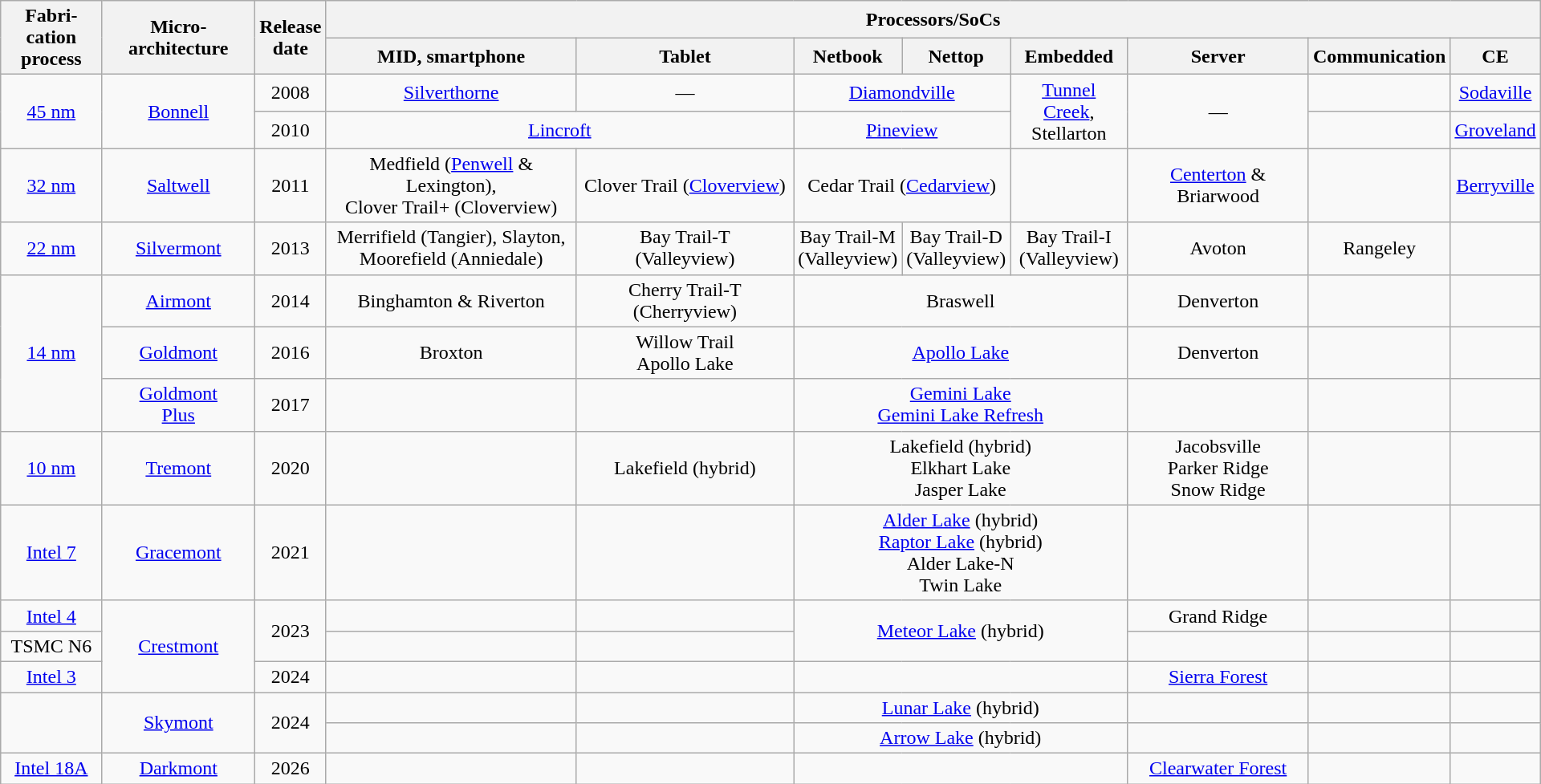<table class="wikitable mw-collapsible collapsible floatleft mw-datatable" style="margin:0.5em auto; text-align:center; min-width:80em;">
<tr>
<th rowspan="2">Fabri­cation<br>process</th>
<th rowspan="2">Micro­architecture</th>
<th rowspan="2">Release<br>date</th>
<th colspan="8">Processors/SoCs</th>
</tr>
<tr>
<th><abbr>MID</abbr>, smartphone</th>
<th>Tablet</th>
<th>Netbook</th>
<th>Nettop</th>
<th>Embedded</th>
<th>Server</th>
<th>Communication</th>
<th><abbr>CE</abbr></th>
</tr>
<tr>
<td rowspan="2"><a href='#'>45 nm</a></td>
<td rowspan="2"><a href='#'>Bonnell</a></td>
<td>2008</td>
<td><a href='#'>Silverthorne</a></td>
<td>—</td>
<td colspan="2"><a href='#'>Diamondville</a></td>
<td rowspan="2"><a href='#'>Tunnel Creek</a>,<br>Stellarton</td>
<td rowspan="2">—</td>
<td></td>
<td><a href='#'>Sodaville</a></td>
</tr>
<tr>
<td>2010</td>
<td colspan="2"><a href='#'>Lincroft</a></td>
<td colspan="2"><a href='#'>Pineview</a></td>
<td></td>
<td><a href='#'>Groveland</a></td>
</tr>
<tr>
<td><a href='#'>32 nm</a></td>
<td><a href='#'>Saltwell</a></td>
<td>2011</td>
<td>Medfield (<a href='#'>Penwell</a> & Lexington),<br>Clover Trail+ (Cloverview) </td>
<td>Clover Trail (<a href='#'>Cloverview</a>) </td>
<td colspan="2">Cedar Trail (<a href='#'>Cedarview</a>)</td>
<td></td>
<td><a href='#'>Centerton</a> & Briarwood</td>
<td></td>
<td><a href='#'>Berryville</a></td>
</tr>
<tr>
<td><a href='#'>22 nm</a></td>
<td><a href='#'>Silvermont</a></td>
<td>2013</td>
<td>Merrifield (Tangier), Slayton,<br>Moorefield (Anniedale)</td>
<td>Bay Trail-T<br>(Valleyview)</td>
<td>Bay Trail-M<br>(Valleyview)</td>
<td>Bay Trail-D<br>(Valleyview)</td>
<td>Bay Trail-I<br>(Valleyview)</td>
<td>Avoton</td>
<td>Rangeley</td>
<td></td>
</tr>
<tr>
<td rowspan="3"><a href='#'>14 nm</a></td>
<td><a href='#'>Airmont</a></td>
<td>2014</td>
<td>Binghamton & Riverton</td>
<td>Cherry Trail-T (Cherryview)</td>
<td colspan="3">Braswell</td>
<td>Denverton </td>
<td></td>
<td></td>
</tr>
<tr>
<td><a href='#'>Goldmont</a><br></td>
<td>2016</td>
<td>Broxton </td>
<td>Willow Trail <br>Apollo Lake</td>
<td colspan="3"><a href='#'>Apollo Lake</a></td>
<td>Denverton</td>
<td></td>
<td></td>
</tr>
<tr>
<td><a href='#'>Goldmont<br>Plus</a></td>
<td>2017</td>
<td></td>
<td></td>
<td colspan="3"><a href='#'>Gemini Lake</a><br><a href='#'>Gemini Lake Refresh</a></td>
<td></td>
<td></td>
<td></td>
</tr>
<tr>
<td><a href='#'>10 nm</a></td>
<td><a href='#'>Tremont</a></td>
<td>2020</td>
<td></td>
<td>Lakefield (hybrid)</td>
<td colspan="3">Lakefield (hybrid)<br> Elkhart Lake<br>Jasper Lake</td>
<td>Jacobsville<br>Parker Ridge<br>Snow Ridge</td>
<td></td>
<td></td>
</tr>
<tr>
<td><a href='#'>Intel 7</a></td>
<td><a href='#'>Gracemont</a></td>
<td>2021</td>
<td></td>
<td></td>
<td colspan="3"><a href='#'>Alder Lake</a> (hybrid)<br><a href='#'>Raptor Lake</a> (hybrid)<br>Alder Lake-N<br>Twin Lake</td>
<td></td>
<td></td>
<td></td>
</tr>
<tr>
<td><a href='#'>Intel 4</a></td>
<td rowspan="3"><a href='#'>Crestmont</a></td>
<td rowspan=2>2023</td>
<td></td>
<td></td>
<td colspan="3" rowspan="2"><a href='#'>Meteor Lake</a> (hybrid)</td>
<td>Grand Ridge</td>
<td></td>
<td></td>
</tr>
<tr>
<td>TSMC N6</td>
<td></td>
<td></td>
<td></td>
<td></td>
<td></td>
</tr>
<tr>
<td><a href='#'>Intel 3</a></td>
<td>2024</td>
<td></td>
<td></td>
<td colspan="3"></td>
<td><a href='#'>Sierra Forest</a></td>
<td></td>
<td></td>
</tr>
<tr>
<td rowspan="2"></td>
<td rowspan="2"><a href='#'>Skymont</a></td>
<td rowspan="2">2024</td>
<td></td>
<td></td>
<td colspan="3"><a href='#'>Lunar Lake</a> (hybrid)</td>
<td></td>
<td></td>
<td></td>
</tr>
<tr>
<td></td>
<td></td>
<td colspan="3"><a href='#'>Arrow Lake</a> (hybrid)</td>
<td></td>
<td></td>
<td></td>
</tr>
<tr>
<td><a href='#'>Intel 18A</a></td>
<td><a href='#'>Darkmont</a></td>
<td>2026</td>
<td></td>
<td></td>
<td colspan="3"></td>
<td><a href='#'>Clearwater Forest</a></td>
<td></td>
<td></td>
</tr>
</table>
